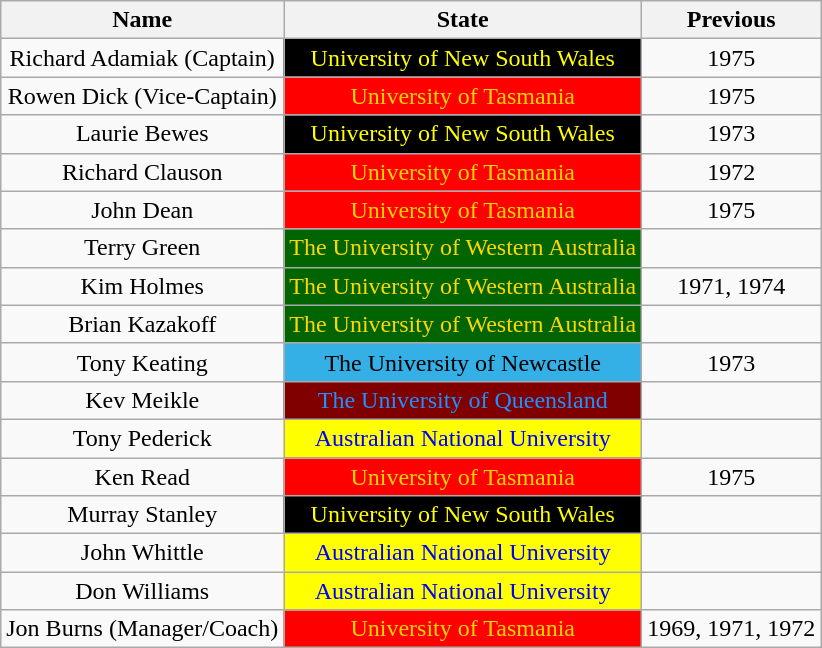<table class="wikitable">
<tr>
<th>Name</th>
<th>State</th>
<th>Previous</th>
</tr>
<tr align=center>
<td>Richard Adamiak (Captain)</td>
<td style="background:Black; color:Yellow">University of New South Wales</td>
<td>1975</td>
</tr>
<tr align=center>
<td>Rowen Dick (Vice-Captain)</td>
<td style="background:Red; color:Gold">University of Tasmania</td>
<td>1975</td>
</tr>
<tr align=center>
<td>Laurie Bewes</td>
<td style="background:Black; color:Yellow">University of New South Wales</td>
<td>1973</td>
</tr>
<tr align=center>
<td>Richard Clauson</td>
<td style="background:Red; color:Gold">University of Tasmania</td>
<td>1972</td>
</tr>
<tr align=center>
<td>John Dean</td>
<td style="background:Red; color:Gold">University of Tasmania</td>
<td>1975</td>
</tr>
<tr align=center>
<td>Terry Green</td>
<td style="background:Darkgreen; color:Gold">The University of Western Australia</td>
<td></td>
</tr>
<tr align=center>
<td>Kim Holmes</td>
<td style="background:Darkgreen; color:Gold">The University of Western Australia</td>
<td>1971, 1974</td>
</tr>
<tr align=center>
<td>Brian Kazakoff</td>
<td style="background:Darkgreen; color:Gold">The University of Western Australia</td>
<td></td>
</tr>
<tr align=center>
<td>Tony Keating</td>
<td style="background:#35B0E6; color:Black">The University of Newcastle</td>
<td>1973</td>
</tr>
<tr align=center>
<td>Kev Meikle</td>
<td style="background:Maroon; color:Dodgerblue">The University of Queensland</td>
<td></td>
</tr>
<tr align=center>
<td>Tony Pederick</td>
<td style="background:Yellow; color:Blue">Australian National University</td>
<td></td>
</tr>
<tr align=center>
<td>Ken Read</td>
<td style="background:Red; color:Gold">University of Tasmania</td>
<td>1975</td>
</tr>
<tr align=center>
<td>Murray Stanley</td>
<td style="background:Black; color:Yellow">University of New South Wales</td>
<td></td>
</tr>
<tr align=center>
<td>John Whittle</td>
<td style="background:Yellow; color:Blue">Australian National University</td>
<td></td>
</tr>
<tr align=center>
<td>Don Williams</td>
<td style="background:Yellow; color:Blue">Australian National University</td>
<td></td>
</tr>
<tr align=center>
<td>Jon Burns (Manager/Coach)</td>
<td style="background:Red; color:Gold">University of Tasmania</td>
<td>1969, 1971, 1972</td>
</tr>
</table>
